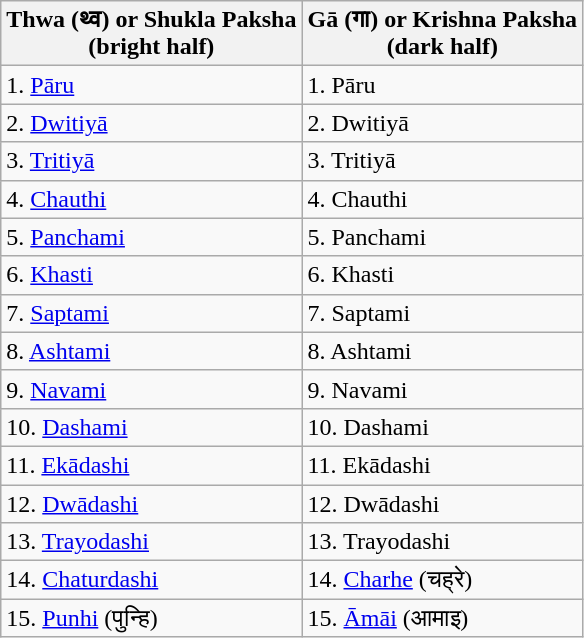<table class="wikitable">
<tr>
<th>Thwa (थ्व) or Shukla Paksha<br>(bright half)</th>
<th>Gā (गा) or Krishna Paksha<br>(dark half)</th>
</tr>
<tr>
<td>1. <a href='#'>Pāru</a></td>
<td>1. Pāru</td>
</tr>
<tr>
<td>2. <a href='#'>Dwitiyā</a></td>
<td>2. Dwitiyā</td>
</tr>
<tr>
<td>3. <a href='#'>Tritiyā</a></td>
<td>3. Tritiyā</td>
</tr>
<tr>
<td>4. <a href='#'>Chauthi</a></td>
<td>4. Chauthi</td>
</tr>
<tr>
<td>5. <a href='#'>Panchami</a></td>
<td>5. Panchami</td>
</tr>
<tr>
<td>6. <a href='#'>Khasti</a></td>
<td>6. Khasti</td>
</tr>
<tr>
<td>7. <a href='#'>Saptami</a></td>
<td>7. Saptami</td>
</tr>
<tr>
<td>8. <a href='#'>Ashtami</a></td>
<td>8. Ashtami</td>
</tr>
<tr>
<td>9. <a href='#'>Navami</a></td>
<td>9. Navami</td>
</tr>
<tr>
<td>10. <a href='#'>Dashami</a></td>
<td>10. Dashami</td>
</tr>
<tr>
<td>11. <a href='#'>Ekādashi</a></td>
<td>11. Ekādashi</td>
</tr>
<tr>
<td>12. <a href='#'>Dwādashi</a></td>
<td>12. Dwādashi</td>
</tr>
<tr>
<td>13. <a href='#'>Trayodashi</a></td>
<td>13. Trayodashi</td>
</tr>
<tr>
<td>14. <a href='#'>Chaturdashi</a></td>
<td>14. <a href='#'>Charhe</a> (चह्रे)</td>
</tr>
<tr>
<td>15. <a href='#'>Punhi</a> (पुन्हि)</td>
<td>15. <a href='#'>Āmāi</a> (आमाइ)</td>
</tr>
</table>
